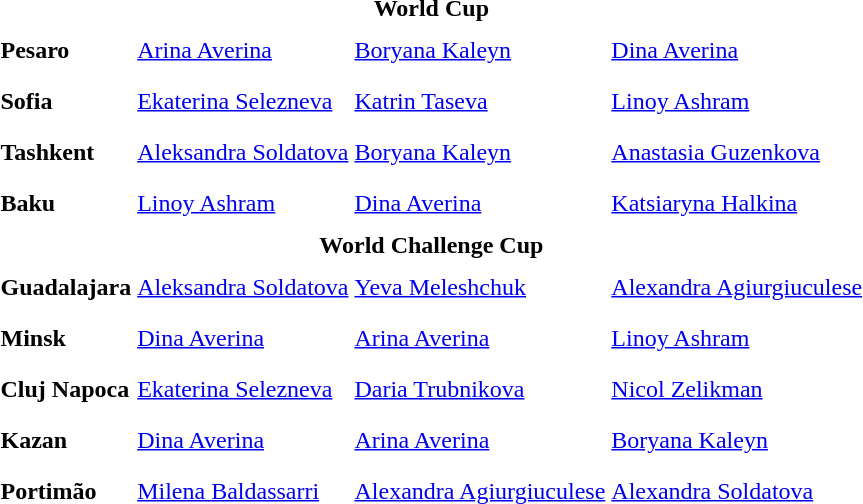<table>
<tr>
<td colspan="4" style="text-align:center;"><strong>World Cup</strong></td>
</tr>
<tr>
<th scope=row style="text-align:left">Pesaro</th>
<td style="height:30px;"> <a href='#'>Arina Averina</a></td>
<td style="height:30px;"> <a href='#'>Boryana Kaleyn</a></td>
<td style="height:30px;"> <a href='#'>Dina Averina</a></td>
</tr>
<tr>
<th scope=row style="text-align:left">Sofia</th>
<td style="height:30px;"> <a href='#'>Ekaterina Selezneva</a></td>
<td style="height:30px;"> <a href='#'>Katrin Taseva</a></td>
<td style="height:30px;"> <a href='#'>Linoy Ashram</a></td>
</tr>
<tr>
<th scope=row style="text-align:left">Tashkent</th>
<td style="height:30px;"> <a href='#'>Aleksandra Soldatova</a></td>
<td style="height:30px;"> <a href='#'>Boryana Kaleyn</a></td>
<td style="height:30px;"> <a href='#'>Anastasia Guzenkova</a></td>
</tr>
<tr>
<th scope=row style="text-align:left">Baku</th>
<td style="height:30px;"> <a href='#'>Linoy Ashram</a></td>
<td style="height:30px;"> <a href='#'>Dina Averina</a></td>
<td style="height:30px;"> <a href='#'>Katsiaryna Halkina</a></td>
</tr>
<tr>
<td colspan="4" style="text-align:center;"><strong>World Challenge Cup</strong></td>
</tr>
<tr>
<th scope=row style="text-align:left">Guadalajara</th>
<td style="height:30px;"> <a href='#'>Aleksandra Soldatova</a></td>
<td style="height:30px;"> <a href='#'>Yeva Meleshchuk</a></td>
<td style="height:30px;"> <a href='#'>Alexandra Agiurgiuculese</a></td>
</tr>
<tr>
<th scope=row style="text-align:left">Minsk</th>
<td style="height:30px;"> <a href='#'>Dina Averina</a></td>
<td style="height:30px;"> <a href='#'>Arina Averina</a></td>
<td style="height:30px;"> <a href='#'>Linoy Ashram</a></td>
</tr>
<tr>
<th scope=row style="text-align:left">Cluj Napoca</th>
<td style="height:30px;"> <a href='#'>Ekaterina Selezneva</a></td>
<td style="height:30px;"> <a href='#'>Daria Trubnikova</a></td>
<td style="height:30px;"> <a href='#'>Nicol Zelikman</a></td>
</tr>
<tr>
<th scope=row style="text-align:left">Kazan</th>
<td style="height:30px;"> <a href='#'>Dina Averina</a></td>
<td style="height:30px;"> <a href='#'>Arina Averina</a></td>
<td style="height:30px;"> <a href='#'>Boryana Kaleyn</a></td>
</tr>
<tr>
<th scope=row style="text-align:left">Portimão</th>
<td style="height:30px;"> <a href='#'>Milena Baldassarri</a></td>
<td style="height:30px;"> <a href='#'>Alexandra Agiurgiuculese</a></td>
<td style="height:30px;"> <a href='#'>Alexandra Soldatova</a></td>
</tr>
<tr>
</tr>
</table>
